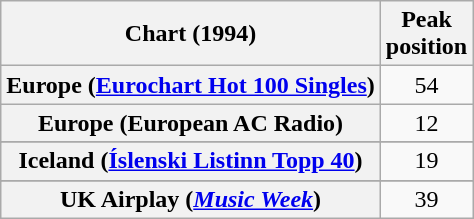<table class="wikitable sortable plainrowheaders" style="text-align:center">
<tr>
<th scope="col">Chart (1994)</th>
<th scope="col">Peak<br>position</th>
</tr>
<tr>
<th scope="row">Europe (<a href='#'>Eurochart Hot 100 Singles</a>)</th>
<td>54</td>
</tr>
<tr>
<th scope="row">Europe (European AC Radio)</th>
<td>12</td>
</tr>
<tr>
</tr>
<tr>
<th scope="row">Iceland (<a href='#'>Íslenski Listinn Topp 40</a>)</th>
<td>19</td>
</tr>
<tr>
</tr>
<tr>
<th scope="row">UK Airplay (<em><a href='#'>Music Week</a></em>)</th>
<td>39</td>
</tr>
</table>
